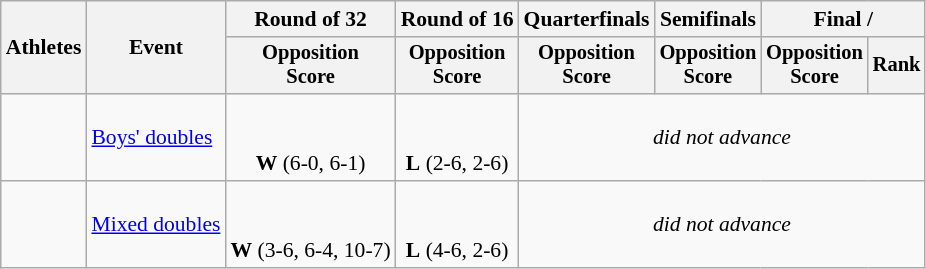<table class=wikitable style="font-size:90%">
<tr>
<th rowspan=2>Athletes</th>
<th rowspan=2>Event</th>
<th>Round of 32</th>
<th>Round of 16</th>
<th>Quarterfinals</th>
<th>Semifinals</th>
<th colspan=2>Final / </th>
</tr>
<tr style="font-size:95%">
<th>Opposition<br>Score</th>
<th>Opposition<br>Score</th>
<th>Opposition<br>Score</th>
<th>Opposition<br>Score</th>
<th>Opposition<br>Score</th>
<th>Rank</th>
</tr>
<tr align=center>
<td align=left><br></td>
<td align=left><a href='#'>Boys' doubles</a></td>
<td><br><br><strong>W</strong> (6-0, 6-1)</td>
<td><br><br><strong>L</strong> (2-6, 2-6)</td>
<td colspan=4><em>did not advance</em></td>
</tr>
<tr align=center>
<td align=left><br></td>
<td align=left><a href='#'>Mixed doubles</a></td>
<td><br><br><strong>W</strong> (3-6, 6-4, 10-7)</td>
<td><br><br><strong>L</strong> (4-6, 2-6)</td>
<td colspan=4><em>did not advance</em></td>
</tr>
</table>
